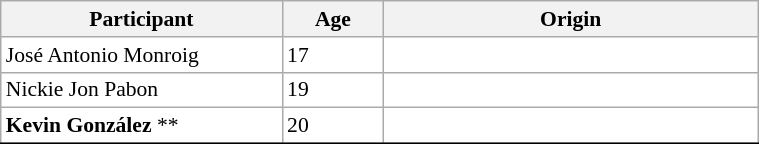<table class="wikitable" style="margin: 0 1em 0 0; background: white; border: 1px solid; border-collapse: collapse; font-size: 90%;" width=40%>
<tr>
<th width=15% bgcolor="#E8E8E8">Participant</th>
<th width=5%  bgcolor="#E8E8E8">Age</th>
<th width=20% bgcolor="#E8E8E8">Origin</th>
</tr>
<tr>
<td>José Antonio Monroig</td>
<td>17</td>
<td></td>
</tr>
<tr>
<td>Nickie Jon Pabon</td>
<td>19</td>
<td></td>
</tr>
<tr>
<td><strong>Kevin González</strong> **</td>
<td>20</td>
<td></td>
</tr>
<tr>
</tr>
</table>
